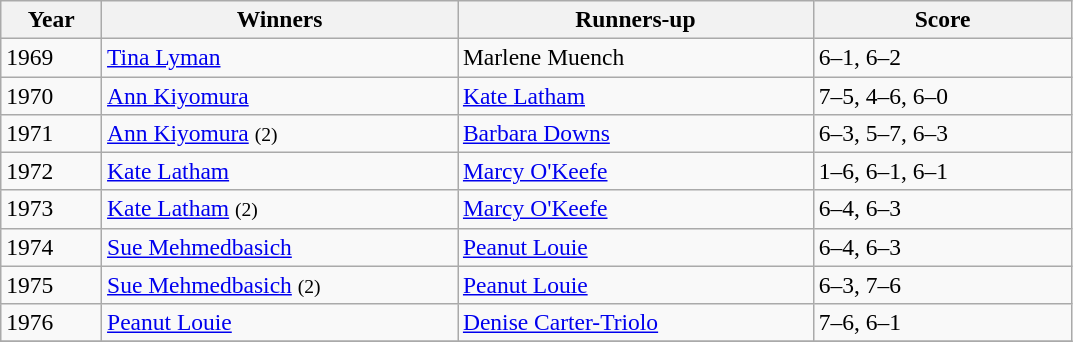<table class="wikitable" style="font-size:98%;">
<tr>
<th style="width:60px;">Year</th>
<th style="width:230px;">Winners</th>
<th style="width:230px;">Runners-up</th>
<th style="width:165px;">Score</th>
</tr>
<tr>
<td>1969</td>
<td> <a href='#'>Tina Lyman</a></td>
<td>  Marlene Muench</td>
<td>6–1, 6–2</td>
</tr>
<tr>
<td>1970</td>
<td> <a href='#'>Ann Kiyomura</a></td>
<td> <a href='#'>Kate Latham</a></td>
<td>7–5, 4–6, 6–0</td>
</tr>
<tr>
<td>1971</td>
<td> <a href='#'>Ann Kiyomura</a> <small>(2)</small></td>
<td> <a href='#'>Barbara Downs</a></td>
<td>6–3, 5–7, 6–3</td>
</tr>
<tr>
<td>1972</td>
<td> <a href='#'>Kate Latham</a></td>
<td> <a href='#'>Marcy O'Keefe</a></td>
<td>1–6, 6–1, 6–1</td>
</tr>
<tr>
<td>1973</td>
<td> <a href='#'>Kate Latham</a> <small>(2)</small></td>
<td> <a href='#'>Marcy O'Keefe</a></td>
<td>6–4, 6–3</td>
</tr>
<tr>
<td>1974</td>
<td>  <a href='#'>Sue Mehmedbasich</a></td>
<td>  <a href='#'>Peanut Louie</a></td>
<td>6–4, 6–3</td>
</tr>
<tr>
<td>1975</td>
<td>  <a href='#'>Sue Mehmedbasich</a> <small>(2)</small></td>
<td>  <a href='#'>Peanut Louie</a></td>
<td>6–3, 7–6</td>
</tr>
<tr>
<td>1976</td>
<td> <a href='#'>Peanut Louie</a></td>
<td> <a href='#'>Denise Carter-Triolo</a></td>
<td>7–6, 6–1</td>
</tr>
<tr>
</tr>
</table>
